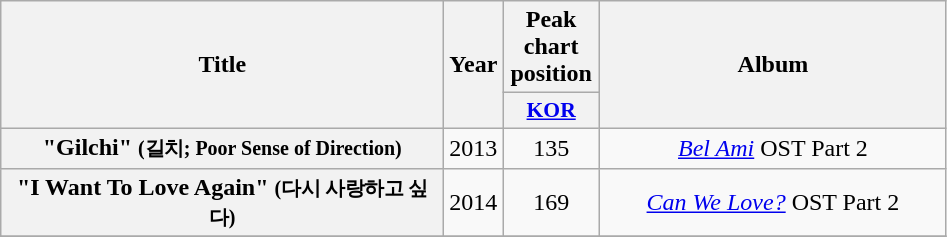<table class="wikitable plainrowheaders" style="text-align:center;">
<tr>
<th scope="col" rowspan="2" style="width:18em;">Title</th>
<th scope="col" rowspan="2">Year</th>
<th scope="col" colspan="1">Peak chart position</th>
<th scope="col" rowspan="2" style="width:14em;">Album</th>
</tr>
<tr>
<th scope="col" style="width:4em;font-size:90%;"><a href='#'>KOR</a><br></th>
</tr>
<tr>
<th scope="row">"Gilchi" <small>(길치; Poor Sense of Direction)</small></th>
<td>2013</td>
<td>135</td>
<td><em><a href='#'>Bel Ami</a></em> OST Part 2</td>
</tr>
<tr>
<th scope="row">"I Want To Love Again" <small>(다시 사랑하고 싶다)</small></th>
<td>2014</td>
<td>169</td>
<td><em><a href='#'>Can We Love?</a></em> OST Part 2</td>
</tr>
<tr>
</tr>
</table>
